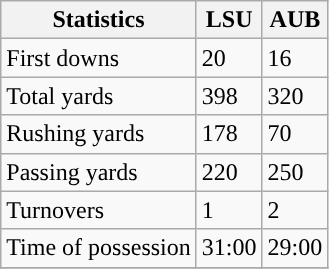<table class="wikitable">
<tr>
<th>Statistics</th>
<th>LSU</th>
<th>AUB</th>
</tr>
<tr>
<td>First downs</td>
<td>20</td>
<td>16</td>
</tr>
<tr>
<td>Total yards</td>
<td>398</td>
<td>320</td>
</tr>
<tr>
<td>Rushing yards</td>
<td>178</td>
<td>70</td>
</tr>
<tr>
<td>Passing yards</td>
<td>220</td>
<td>250</td>
</tr>
<tr>
<td>Turnovers</td>
<td>1</td>
<td>2</td>
</tr>
<tr>
<td>Time of possession</td>
<td>31:00</td>
<td>29:00</td>
</tr>
<tr>
</tr>
</table>
